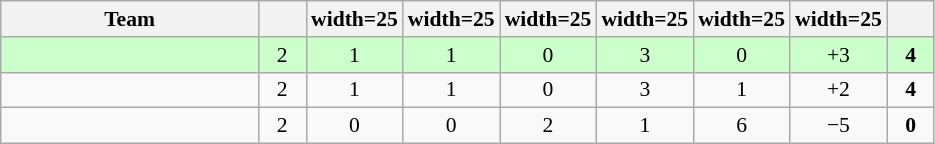<table class="wikitable sortable" style="text-align: center; font-size: 90%;">
<tr>
<th width=165>Team</th>
<th width=25></th>
<th>width=25</th>
<th>width=25</th>
<th>width=25</th>
<th>width=25</th>
<th>width=25</th>
<th>width=25</th>
<th width=25></th>
</tr>
<tr style="background:#ccffcc">
<td style="text-align:left;"></td>
<td>2</td>
<td>1</td>
<td>1</td>
<td>0</td>
<td>3</td>
<td>0</td>
<td>+3</td>
<td><strong>4</strong></td>
</tr>
<tr>
<td style="text-align:left;"></td>
<td>2</td>
<td>1</td>
<td>1</td>
<td>0</td>
<td>3</td>
<td>1</td>
<td>+2</td>
<td><strong>4</strong></td>
</tr>
<tr>
<td style="text-align:left;"></td>
<td>2</td>
<td>0</td>
<td>0</td>
<td>2</td>
<td>1</td>
<td>6</td>
<td>−5</td>
<td><strong>0</strong></td>
</tr>
</table>
